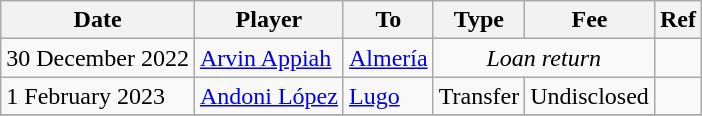<table class="wikitable">
<tr>
<th>Date</th>
<th>Player</th>
<th>To</th>
<th>Type</th>
<th>Fee</th>
<th>Ref</th>
</tr>
<tr>
<td>30 December 2022</td>
<td> <a href='#'>Arvin Appiah</a></td>
<td><a href='#'>Almería</a></td>
<td colspan=2 align=center><em>Loan return</em></td>
<td align=center></td>
</tr>
<tr>
<td>1 February 2023</td>
<td> <a href='#'>Andoni López</a></td>
<td><a href='#'>Lugo</a></td>
<td align=center>Transfer</td>
<td align=center>Undisclosed</td>
<td align=center></td>
</tr>
<tr>
</tr>
</table>
